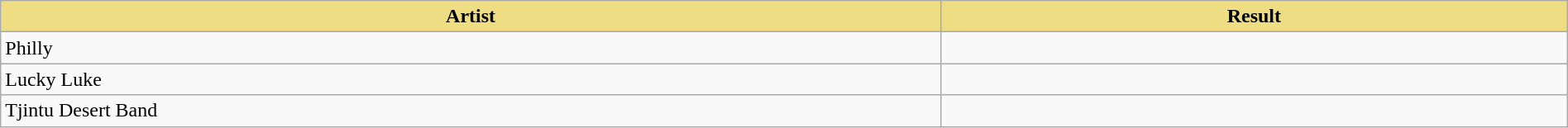<table class="wikitable" width=100%>
<tr>
<th style="width:15%;background:#EEDD82;">Artist</th>
<th style="width:10%;background:#EEDD82;">Result</th>
</tr>
<tr>
<td>Philly</td>
<td></td>
</tr>
<tr>
<td>Lucky Luke</td>
<td></td>
</tr>
<tr>
<td>Tjintu Desert Band</td>
<td></td>
</tr>
</table>
